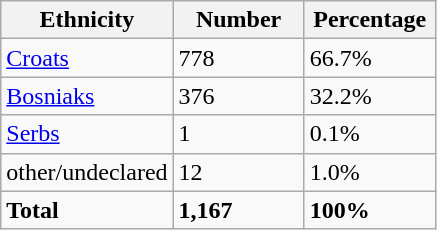<table class="wikitable">
<tr>
<th width="100px">Ethnicity</th>
<th width="80px">Number</th>
<th width="80px">Percentage</th>
</tr>
<tr>
<td><a href='#'>Croats</a></td>
<td>778</td>
<td>66.7%</td>
</tr>
<tr>
<td><a href='#'>Bosniaks</a></td>
<td>376</td>
<td>32.2%</td>
</tr>
<tr>
<td><a href='#'>Serbs</a></td>
<td>1</td>
<td>0.1%</td>
</tr>
<tr>
<td>other/undeclared</td>
<td>12</td>
<td>1.0%</td>
</tr>
<tr>
<td><strong>Total</strong></td>
<td><strong>1,167</strong></td>
<td><strong>100%</strong></td>
</tr>
</table>
